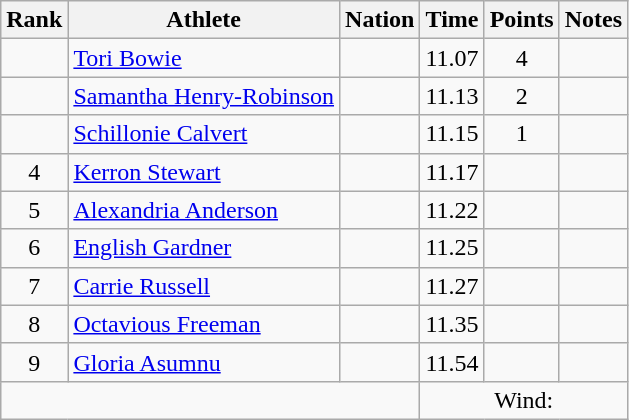<table class="wikitable mw-datatable sortable" style="text-align:center;">
<tr>
<th>Rank</th>
<th>Athlete</th>
<th>Nation</th>
<th>Time</th>
<th>Points</th>
<th>Notes</th>
</tr>
<tr>
<td></td>
<td align=left><a href='#'>Tori Bowie</a></td>
<td align=left></td>
<td>11.07</td>
<td>4</td>
<td></td>
</tr>
<tr>
<td></td>
<td align=left><a href='#'>Samantha Henry-Robinson</a></td>
<td align=left></td>
<td>11.13</td>
<td>2</td>
<td></td>
</tr>
<tr>
<td></td>
<td align=left><a href='#'>Schillonie Calvert</a></td>
<td align=left></td>
<td>11.15</td>
<td>1</td>
<td></td>
</tr>
<tr>
<td>4</td>
<td align=left><a href='#'>Kerron Stewart</a></td>
<td align=left></td>
<td>11.17</td>
<td></td>
<td></td>
</tr>
<tr>
<td>5</td>
<td align=left><a href='#'>Alexandria Anderson</a></td>
<td align=left></td>
<td>11.22</td>
<td></td>
<td></td>
</tr>
<tr>
<td>6</td>
<td align=left><a href='#'>English Gardner</a></td>
<td align=left></td>
<td>11.25</td>
<td></td>
<td></td>
</tr>
<tr>
<td>7</td>
<td align=left><a href='#'>Carrie Russell</a></td>
<td align=left></td>
<td>11.27</td>
<td></td>
<td></td>
</tr>
<tr>
<td>8</td>
<td align=left><a href='#'>Octavious Freeman</a></td>
<td align=left></td>
<td>11.35</td>
<td></td>
<td></td>
</tr>
<tr>
<td>9</td>
<td align=left><a href='#'>Gloria Asumnu</a></td>
<td align=left></td>
<td>11.54</td>
<td></td>
<td></td>
</tr>
<tr class="sortbottom">
<td colspan=3></td>
<td colspan=3>Wind: </td>
</tr>
</table>
